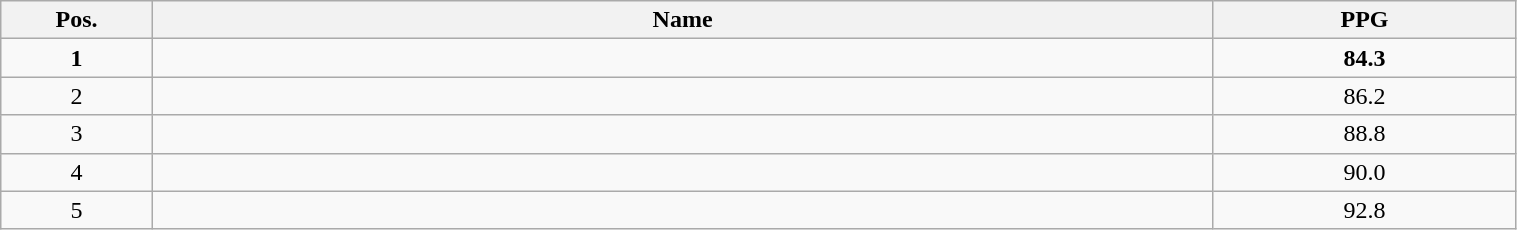<table class=wikitable width="80%">
<tr>
<th width="10%">Pos.</th>
<th width="70%">Name</th>
<th width="20%">PPG</th>
</tr>
<tr>
<td align=center><strong>1</strong></td>
<td><strong></strong></td>
<td align=center><strong>84.3</strong></td>
</tr>
<tr>
<td align=center>2</td>
<td></td>
<td align=center>86.2</td>
</tr>
<tr>
<td align=center>3</td>
<td></td>
<td align=center>88.8</td>
</tr>
<tr>
<td align=center>4</td>
<td></td>
<td align=center>90.0</td>
</tr>
<tr>
<td align=center>5</td>
<td></td>
<td align=center>92.8</td>
</tr>
</table>
